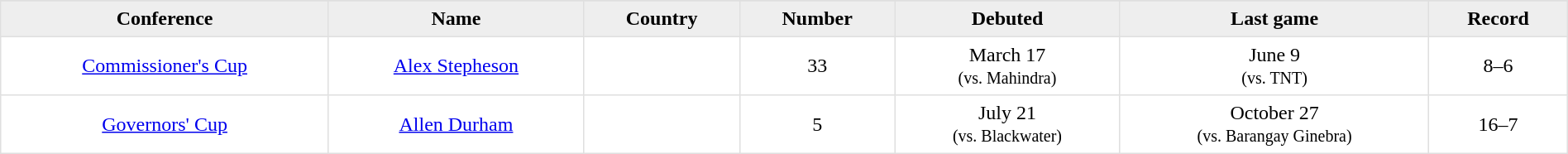<table border=1 style="border-collapse:collapse; text-align: center; width: 100%" bordercolor="#DFDFDF"  cellpadding="5">
<tr>
</tr>
<tr bgcolor="eeeeee">
<th>Conference</th>
<th>Name</th>
<th>Country</th>
<th>Number</th>
<th>Debuted</th>
<th>Last game</th>
<th>Record</th>
</tr>
<tr>
<td><a href='#'>Commissioner's Cup</a></td>
<td><a href='#'>Alex Stepheson</a></td>
<td></td>
<td>33</td>
<td>March 17<br><small>(vs. Mahindra)</small></td>
<td>June 9<br><small>(vs. TNT)</small></td>
<td>8–6</td>
</tr>
<tr>
<td><a href='#'>Governors' Cup</a></td>
<td><a href='#'>Allen Durham</a></td>
<td></td>
<td>5</td>
<td>July 21<br><small>(vs. Blackwater)</small></td>
<td>October 27<br><small>(vs. Barangay Ginebra)</small></td>
<td>16–7</td>
</tr>
</table>
